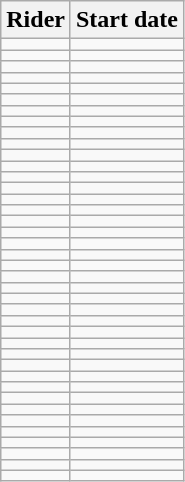<table class="wikitable sortable" style="text-align:left;">
<tr>
<th>Rider</th>
<th>Start date</th>
</tr>
<tr>
<td></td>
<td align="right"></td>
</tr>
<tr>
<td></td>
<td align="right"></td>
</tr>
<tr>
<td></td>
<td align="right"></td>
</tr>
<tr>
<td> </td>
<td align="right"></td>
</tr>
<tr>
<td> </td>
<td align="right"></td>
</tr>
<tr>
<td></td>
<td align="right"></td>
</tr>
<tr>
<td></td>
<td align="right"></td>
</tr>
<tr>
<td> </td>
<td align="right"></td>
</tr>
<tr>
<td></td>
<td align="right"></td>
</tr>
<tr>
<td></td>
<td align="right"></td>
</tr>
<tr>
<td></td>
<td align="right"></td>
</tr>
<tr>
<td></td>
<td align="right"></td>
</tr>
<tr>
<td scope="row"> </td>
<td align="right"></td>
</tr>
<tr>
<td> </td>
<td align="right"></td>
</tr>
<tr>
<td> </td>
<td align="right"></td>
</tr>
<tr>
<td></td>
<td align="right"></td>
</tr>
<tr>
<td> </td>
<td align="right"></td>
</tr>
<tr>
<td></td>
<td align="right"></td>
</tr>
<tr>
<td></td>
<td align="right"></td>
</tr>
<tr>
<td> </td>
<td align="right"></td>
</tr>
<tr>
<td></td>
<td align="right"></td>
</tr>
<tr>
<td></td>
<td align="right"></td>
</tr>
<tr>
<td></td>
<td align="right"></td>
</tr>
<tr>
<td></td>
<td align="right"></td>
</tr>
<tr>
<td> </td>
<td align="right"></td>
</tr>
<tr>
<td> </td>
<td align="right"></td>
</tr>
<tr>
<td> </td>
<td align="right"></td>
</tr>
<tr>
<td> </td>
<td align="right"></td>
</tr>
<tr>
<td> </td>
<td align="right"></td>
</tr>
<tr>
<td> </td>
<td align="right"></td>
</tr>
<tr>
<td> </td>
<td align="right"></td>
</tr>
<tr>
<td> </td>
<td align="right"></td>
</tr>
<tr>
<td> </td>
<td align="right"></td>
</tr>
<tr>
<td> </td>
<td align="right"></td>
</tr>
<tr>
<td></td>
<td align="right"></td>
</tr>
<tr>
<td> </td>
<td align="right"></td>
</tr>
<tr>
<td> </td>
<td align="right"></td>
</tr>
<tr>
<td> </td>
<td align="right"></td>
</tr>
<tr>
<td> </td>
<td align="right"></td>
</tr>
<tr>
<td></td>
<td align="right"></td>
</tr>
</table>
